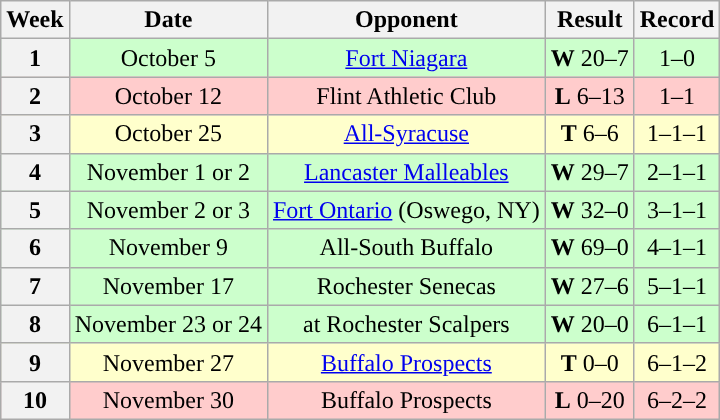<table class="wikitable" style="text-align:center">
<tr>
<th>Week</th>
<th>Date</th>
<th>Opponent</th>
<th>Result</th>
<th>Record</th>
</tr>
<tr style="background:#cfc">
<th>1</th>
<td>October 5</td>
<td><a href='#'>Fort Niagara</a></td>
<td><strong>W</strong> 20–7</td>
<td>1–0</td>
</tr>
<tr style="background:#fcc">
<th>2</th>
<td>October 12</td>
<td>Flint Athletic Club</td>
<td><strong>L</strong> 6–13</td>
<td>1–1</td>
</tr>
<tr style="background:#ffc">
<th>3</th>
<td>October 25</td>
<td><a href='#'>All-Syracuse</a></td>
<td><strong>T</strong> 6–6</td>
<td>1–1–1</td>
</tr>
<tr style="background:#cfc">
<th>4</th>
<td>November 1 or 2</td>
<td><a href='#'>Lancaster Malleables</a></td>
<td><strong>W</strong> 29–7</td>
<td>2–1–1</td>
</tr>
<tr style="background:#cfc">
<th>5</th>
<td>November 2 or 3</td>
<td><a href='#'>Fort Ontario</a> (Oswego, NY)</td>
<td><strong>W</strong> 32–0</td>
<td>3–1–1</td>
</tr>
<tr style="background:#cfc">
<th>6</th>
<td>November 9</td>
<td>All-South Buffalo</td>
<td><strong>W</strong> 69–0</td>
<td>4–1–1</td>
</tr>
<tr style="background:#cfc">
<th>7</th>
<td>November 17</td>
<td>Rochester Senecas</td>
<td><strong>W</strong> 27–6</td>
<td>5–1–1</td>
</tr>
<tr style="background:#cfc">
<th>8</th>
<td>November 23 or 24</td>
<td>at Rochester Scalpers</td>
<td><strong>W</strong> 20–0</td>
<td>6–1–1</td>
</tr>
<tr style="background:#ffc">
<th>9</th>
<td>November 27</td>
<td><a href='#'>Buffalo Prospects</a></td>
<td><strong>T</strong> 0–0</td>
<td>6–1–2</td>
</tr>
<tr style="background:#fcc">
<th>10</th>
<td>November 30</td>
<td>Buffalo Prospects</td>
<td><strong>L</strong> 0–20</td>
<td>6–2–2</td>
</tr>
</table>
